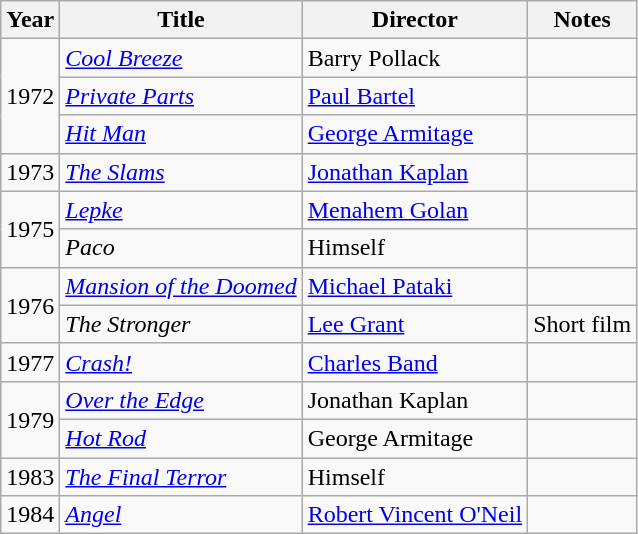<table class="wikitable">
<tr>
<th>Year</th>
<th>Title</th>
<th>Director</th>
<th>Notes</th>
</tr>
<tr>
<td rowspan=3>1972</td>
<td><a href='#'><em>Cool Breeze</em></a></td>
<td>Barry Pollack</td>
<td></td>
</tr>
<tr>
<td><a href='#'><em>Private Parts</em></a></td>
<td><a href='#'>Paul Bartel</a></td>
<td></td>
</tr>
<tr>
<td><a href='#'><em>Hit Man</em></a></td>
<td><a href='#'>George Armitage</a></td>
<td></td>
</tr>
<tr>
<td>1973</td>
<td><em><a href='#'>The Slams</a></em></td>
<td><a href='#'>Jonathan Kaplan</a></td>
<td></td>
</tr>
<tr>
<td rowspan=2>1975</td>
<td><a href='#'><em>Lepke</em></a></td>
<td><a href='#'>Menahem Golan</a></td>
<td></td>
</tr>
<tr>
<td><em>Paco</em></td>
<td>Himself</td>
<td></td>
</tr>
<tr>
<td rowspan=2>1976</td>
<td><em><a href='#'>Mansion of the Doomed</a></em></td>
<td><a href='#'>Michael Pataki</a></td>
<td></td>
</tr>
<tr>
<td><em>The Stronger</em></td>
<td><a href='#'>Lee Grant</a></td>
<td>Short film</td>
</tr>
<tr>
<td>1977</td>
<td><em><a href='#'>Crash!</a></em></td>
<td><a href='#'>Charles Band</a></td>
<td></td>
</tr>
<tr>
<td rowspan=2>1979</td>
<td><a href='#'><em>Over the Edge</em></a></td>
<td>Jonathan Kaplan</td>
<td></td>
</tr>
<tr>
<td><a href='#'><em>Hot Rod</em></a></td>
<td>George Armitage</td>
<td></td>
</tr>
<tr>
<td>1983</td>
<td><em><a href='#'>The Final Terror</a></em></td>
<td>Himself</td>
<td></td>
</tr>
<tr>
<td>1984</td>
<td><a href='#'><em>Angel</em></a></td>
<td><a href='#'>Robert Vincent O'Neil</a></td>
<td></td>
</tr>
</table>
